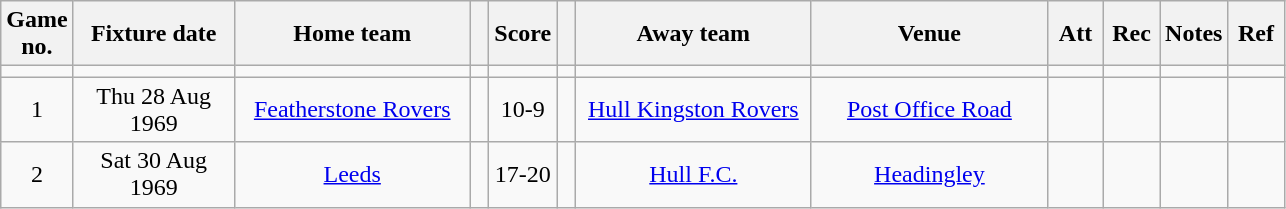<table class="wikitable" style="text-align:center;">
<tr>
<th width=20 abbr="No">Game no.</th>
<th width=100 abbr="Date">Fixture date</th>
<th width=150 abbr="Home team">Home team</th>
<th width=5 abbr="space"></th>
<th width=20 abbr="Score">Score</th>
<th width=5 abbr="space"></th>
<th width=150 abbr="Away team">Away team</th>
<th width=150 abbr="Venue">Venue</th>
<th width=30 abbr="Att">Att</th>
<th width=30 abbr="Rec">Rec</th>
<th width=20 abbr="Notes">Notes</th>
<th width=30 abbr="Ref">Ref</th>
</tr>
<tr>
<td></td>
<td></td>
<td></td>
<td></td>
<td></td>
<td></td>
<td></td>
<td></td>
<td></td>
<td></td>
<td></td>
</tr>
<tr>
<td>1</td>
<td>Thu 28 Aug 1969</td>
<td><a href='#'>Featherstone Rovers</a></td>
<td></td>
<td>10-9</td>
<td></td>
<td><a href='#'>Hull Kingston Rovers</a></td>
<td><a href='#'>Post Office Road</a></td>
<td></td>
<td></td>
<td></td>
<td></td>
</tr>
<tr>
<td>2</td>
<td>Sat 30 Aug 1969</td>
<td><a href='#'>Leeds</a></td>
<td></td>
<td>17-20</td>
<td></td>
<td><a href='#'>Hull F.C.</a></td>
<td><a href='#'>Headingley</a></td>
<td></td>
<td></td>
<td></td>
<td></td>
</tr>
</table>
